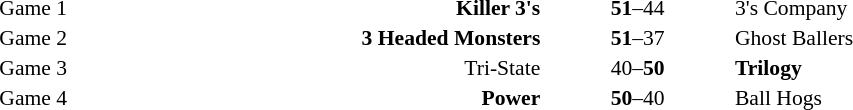<table style="width:100%;" cellspacing="1">
<tr>
<th width=15%></th>
<th width=25%></th>
<th width=10%></th>
<th width=25%></th>
</tr>
<tr style=font-size:90%>
<td align=right>Game 1</td>
<td align=right><strong>Killer 3's</strong></td>
<td align=center><strong>51</strong>–44</td>
<td>3's Company</td>
<td></td>
</tr>
<tr style=font-size:90%>
<td align=right>Game 2</td>
<td align=right><strong>3 Headed Monsters</strong></td>
<td align=center><strong>51</strong>–37</td>
<td>Ghost Ballers</td>
<td></td>
</tr>
<tr style=font-size:90%>
<td align=right>Game 3</td>
<td align=right>Tri-State</td>
<td align=center>40–<strong>50</strong></td>
<td><strong>Trilogy</strong></td>
<td></td>
</tr>
<tr style=font-size:90%>
<td align=right>Game 4</td>
<td align=right><strong>Power</strong></td>
<td align=center><strong>50</strong>–40</td>
<td>Ball Hogs</td>
<td></td>
</tr>
</table>
